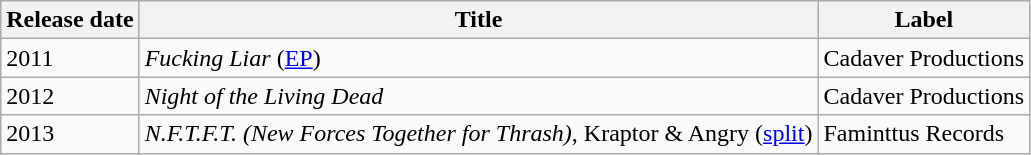<table class="wikitable">
<tr>
<th>Release date</th>
<th>Title</th>
<th>Label</th>
</tr>
<tr>
<td>2011</td>
<td><em>Fucking Liar</em> (<a href='#'>EP</a>)</td>
<td>Cadaver Productions</td>
</tr>
<tr>
<td>2012</td>
<td><em>Night of the Living Dead</em></td>
<td>Cadaver Productions</td>
</tr>
<tr>
<td>2013</td>
<td><em>N.F.T.F.T. (New Forces Together for Thrash)</em>, Kraptor & Angry (<a href='#'>split</a>)</td>
<td>Faminttus Records</td>
</tr>
</table>
